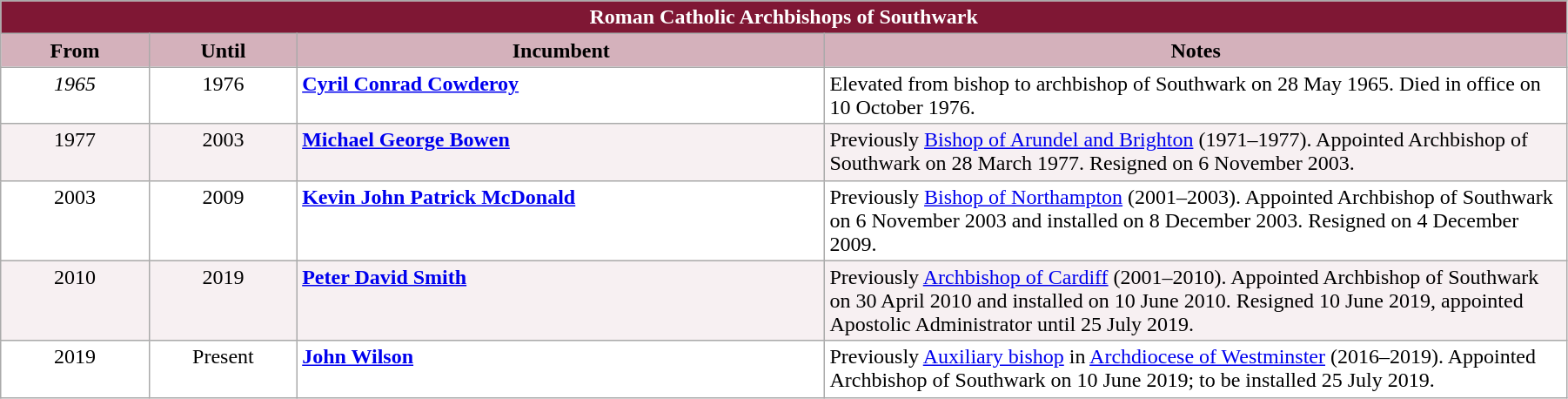<table class="wikitable" style="width:95%"; border="1">
<tr>
<th colspan="4" style="background-color: #7F1734; color: white;">Roman Catholic Archbishops of Southwark</th>
</tr>
<tr align=center>
<th style="background-color:#D4B1BB" width="9%">From</th>
<th style="background-color:#D4B1BB" width="9%">Until</th>
<th style="background-color:#D4B1BB" width="32%">Incumbent</th>
<th style="background-color:#D4B1BB" width="45%">Notes</th>
</tr>
<tr valign=top bgcolor="white">
<td align=center><em>1965</em></td>
<td align=center>1976</td>
<td><strong><a href='#'>Cyril Conrad Cowderoy</a></strong></td>
<td>Elevated from bishop to archbishop of Southwark on 28 May 1965. Died in office on 10 October 1976.</td>
</tr>
<tr valign=top bgcolor="#F7F0F2">
<td align=center>1977</td>
<td align=center>2003</td>
<td><strong><a href='#'>Michael George Bowen</a></strong></td>
<td>Previously <a href='#'>Bishop of Arundel and Brighton</a> (1971–1977). Appointed Archbishop of Southwark on 28 March 1977. Resigned on 6 November 2003.</td>
</tr>
<tr valign=top bgcolor="white">
<td align=center>2003</td>
<td align=center>2009</td>
<td><strong><a href='#'>Kevin John Patrick McDonald</a></strong></td>
<td>Previously <a href='#'>Bishop of Northampton</a> (2001–2003). Appointed Archbishop of Southwark on 6 November 2003 and installed on 8 December 2003. Resigned on 4 December 2009.</td>
</tr>
<tr valign=top bgcolor="#F7F0F2">
<td align=center>2010</td>
<td align=center>2019</td>
<td><strong><a href='#'>Peter David Smith</a></strong></td>
<td>Previously <a href='#'>Archbishop of Cardiff</a> (2001–2010). Appointed Archbishop of Southwark on 30 April 2010 and installed on 10 June 2010. Resigned 10 June 2019, appointed Apostolic Administrator until 25 July 2019.</td>
</tr>
<tr valign=top bgcolor="white">
<td align=center>2019</td>
<td align=center>Present</td>
<td><strong><a href='#'>John Wilson</a></strong></td>
<td>Previously <a href='#'>Auxiliary bishop</a> in <a href='#'>Archdiocese of Westminster</a> (2016–2019). Appointed Archbishop of Southwark on 10 June 2019; to be installed 25 July 2019.</td>
</tr>
</table>
